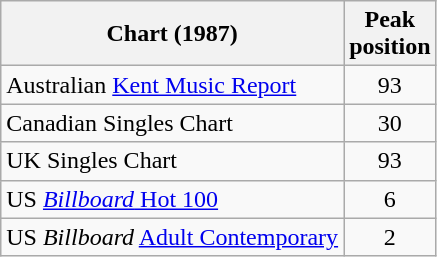<table class="wikitable sortable">
<tr>
<th>Chart (1987)</th>
<th>Peak<br>position</th>
</tr>
<tr>
<td>Australian <a href='#'>Kent Music Report</a></td>
<td align="center">93</td>
</tr>
<tr>
<td>Canadian Singles Chart</td>
<td align="center">30</td>
</tr>
<tr>
<td>UK Singles Chart</td>
<td align="center">93</td>
</tr>
<tr>
<td>US <a href='#'><em>Billboard</em> Hot 100</a></td>
<td align="center">6</td>
</tr>
<tr>
<td>US <em>Billboard</em> <a href='#'>Adult Contemporary</a></td>
<td align="center">2</td>
</tr>
</table>
